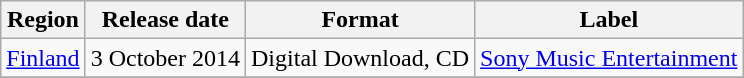<table class="wikitable">
<tr>
<th>Region</th>
<th>Release date</th>
<th>Format</th>
<th>Label</th>
</tr>
<tr>
<td><a href='#'>Finland</a></td>
<td>3 October 2014</td>
<td>Digital Download, CD</td>
<td><a href='#'>Sony Music Entertainment</a></td>
</tr>
<tr>
</tr>
</table>
